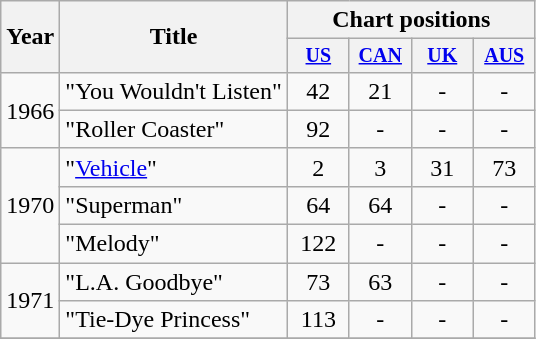<table class="wikitable" style="text-align:center;">
<tr>
<th rowspan="2">Year</th>
<th rowspan="2">Title</th>
<th colspan="4">Chart positions</th>
</tr>
<tr style="font-size:smaller;">
<th width="35"><a href='#'>US</a><br></th>
<th width="35"><a href='#'>CAN</a></th>
<th width="35"><a href='#'>UK</a><br></th>
<th width="35"><a href='#'>AUS</a><br></th>
</tr>
<tr>
<td rowspan="2">1966</td>
<td align="left">"You Wouldn't Listen"</td>
<td>42</td>
<td>21</td>
<td>-</td>
<td>-</td>
</tr>
<tr>
<td align="left">"Roller Coaster"</td>
<td>92</td>
<td>-</td>
<td>-</td>
<td>-</td>
</tr>
<tr>
<td rowspan="3">1970</td>
<td align="left">"<a href='#'>Vehicle</a>"</td>
<td>2</td>
<td>3</td>
<td>31</td>
<td>73</td>
</tr>
<tr>
<td align="left">"Superman"</td>
<td>64</td>
<td>64</td>
<td>-</td>
<td>-</td>
</tr>
<tr>
<td align="left">"Melody"</td>
<td>122</td>
<td>-</td>
<td>-</td>
<td>-</td>
</tr>
<tr>
<td rowspan="2">1971</td>
<td align="left">"L.A. Goodbye"</td>
<td>73</td>
<td>63</td>
<td>-</td>
<td>-</td>
</tr>
<tr>
<td align="left">"Tie-Dye Princess"</td>
<td>113</td>
<td>-</td>
<td>-</td>
<td>-</td>
</tr>
<tr>
</tr>
</table>
